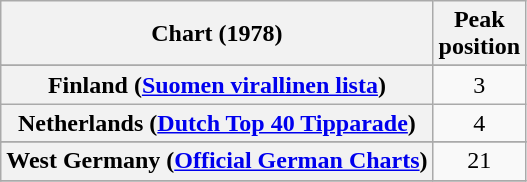<table class="wikitable sortable plainrowheaders" style="text-align:center">
<tr>
<th scope="col">Chart (1978)</th>
<th scope="col">Peak<br>position</th>
</tr>
<tr>
</tr>
<tr>
</tr>
<tr>
<th scope="row">Finland (<a href='#'>Suomen virallinen lista</a>)</th>
<td>3</td>
</tr>
<tr>
<th scope="row">Netherlands (<a href='#'>Dutch Top 40 Tipparade</a>)</th>
<td>4</td>
</tr>
<tr>
</tr>
<tr>
</tr>
<tr>
<th scope="row">West Germany (<a href='#'>Official German Charts</a>)</th>
<td>21</td>
</tr>
<tr>
</tr>
</table>
